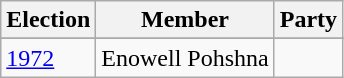<table class="wikitable sortable">
<tr>
<th>Election</th>
<th>Member</th>
<th colspan=2>Party</th>
</tr>
<tr>
</tr>
<tr>
</tr>
<tr>
</tr>
<tr>
</tr>
<tr>
</tr>
<tr>
</tr>
<tr>
</tr>
<tr>
</tr>
<tr>
</tr>
<tr>
</tr>
<tr>
</tr>
<tr>
<td><a href='#'>1972</a></td>
<td>Enowell Pohshna</td>
<td></td>
</tr>
</table>
